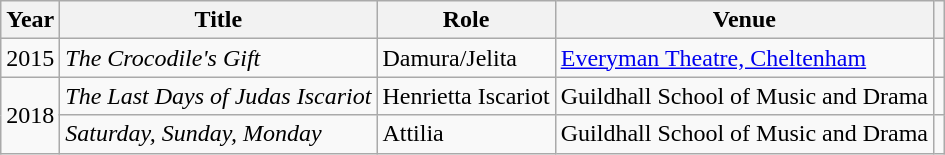<table class="wikitable sortable">
<tr>
<th scope="col">Year</th>
<th scope="col">Title</th>
<th scope="col">Role</th>
<th scope="col">Venue</th>
<th scope="col" class="unsortable"></th>
</tr>
<tr>
<td>2015</td>
<td><em>The Crocodile's Gift</em></td>
<td>Damura/Jelita</td>
<td><a href='#'>Everyman Theatre, Cheltenham</a></td>
<td></td>
</tr>
<tr>
<td rowspan="2">2018</td>
<td><em>The Last Days of Judas Iscariot</em></td>
<td>Henrietta Iscariot</td>
<td>Guildhall School of Music and Drama</td>
<td></td>
</tr>
<tr>
<td><em>Saturday, Sunday, Monday</em></td>
<td>Attilia</td>
<td>Guildhall School of Music and Drama</td>
<td></td>
</tr>
</table>
